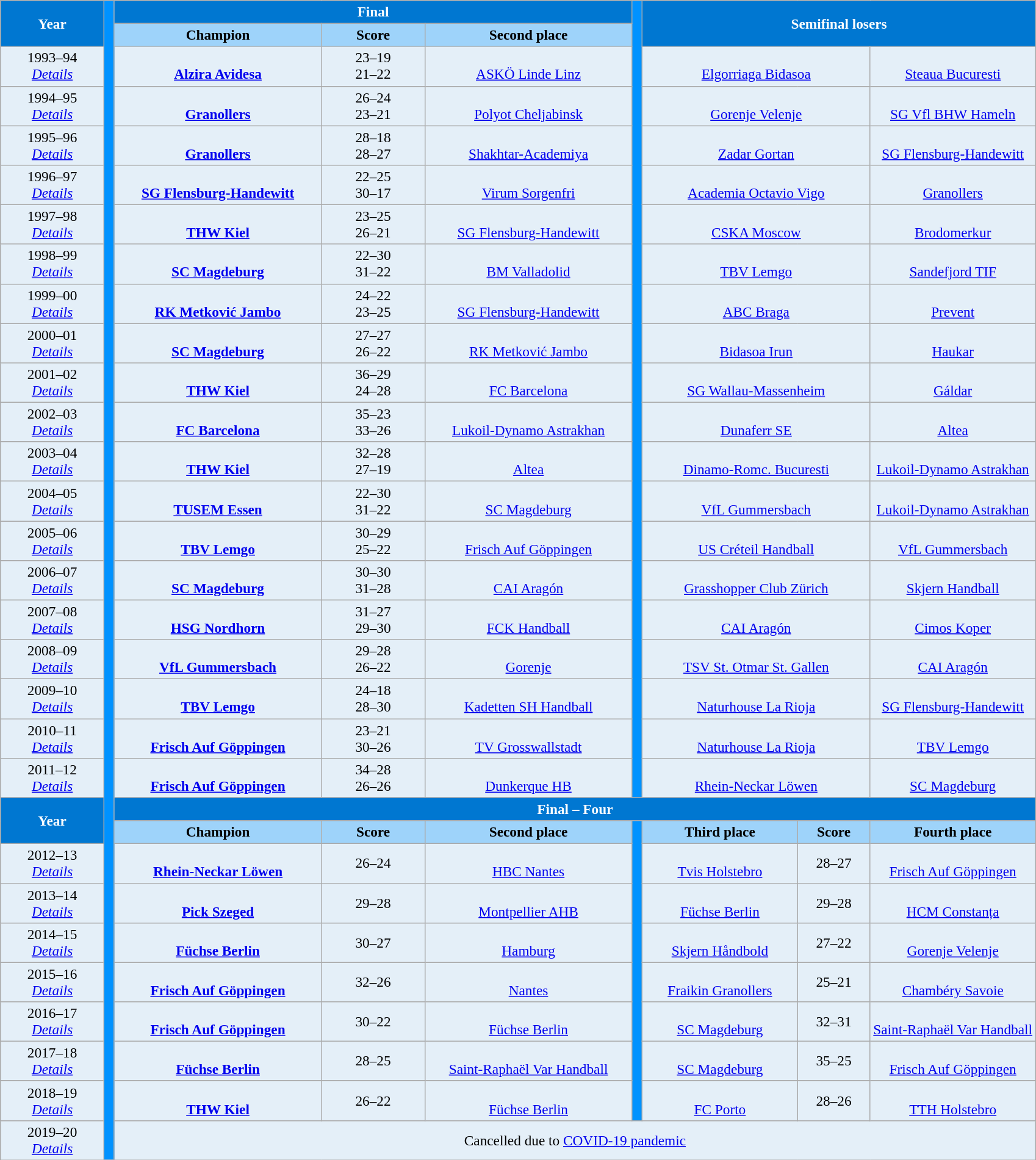<table class="wikitable" style="font-size: 97%; text-align: center; background-color:#e4eff8; color:black">
<tr>
<th rowspan=2 width="10%" style="background-color:#0077d1; color:white">Year</th>
<td rowspan="31" width="1%" style="background-color:#0092ff; color:white"></td>
<th colspan=3 style="background-color:#0077d1; color:white">Final</th>
<td rowspan="21" width="1%" style="background-color:#0092ff; color:white"></td>
<th colspan="3" rowspan="2" width="40%" style="background-color:#0077d1; color:white">Semifinal losers</th>
</tr>
<tr>
<th width="20%" style="background-color:#9ed3fa; color:black">Champion</th>
<th width="10%" style="background-color:#9ed3fa; color:black">Score</th>
<th width="20%" style="background-color:#9ed3fa; color:black">Second place</th>
</tr>
<tr>
<td>1993–94<br><em><a href='#'>Details</a></em></td>
<td><br>  <strong><a href='#'>Alzira Avidesa</a></strong></td>
<td>23–19 <br> 21–22</td>
<td><br> <a href='#'>ASKÖ Linde Linz</a></td>
<td colspan="2"><br> <a href='#'>Elgorriaga Bidasoa</a></td>
<td><br> <a href='#'>Steaua Bucuresti</a></td>
</tr>
<tr>
<td>1994–95<br><em><a href='#'>Details</a></em></td>
<td><br>  <strong><a href='#'>Granollers</a></strong></td>
<td>26–24 <br> 23–21</td>
<td><br> <a href='#'>Polyot Cheljabinsk</a></td>
<td colspan="2"><br> <a href='#'>Gorenje Velenje</a></td>
<td><br> <a href='#'>SG Vfl BHW Hameln</a></td>
</tr>
<tr>
<td>1995–96<br><em><a href='#'>Details</a></em></td>
<td><br>  <strong><a href='#'>Granollers</a></strong></td>
<td>28–18 <br> 28–27</td>
<td><br> <a href='#'>Shakhtar-Academiya</a></td>
<td colspan="2"><br> <a href='#'>Zadar Gortan</a></td>
<td><br> <a href='#'>SG Flensburg-Handewitt</a></td>
</tr>
<tr>
<td>1996–97<br><em><a href='#'>Details</a></em></td>
<td><br>  <strong><a href='#'>SG Flensburg-Handewitt</a></strong></td>
<td>22–25 <br> 30–17</td>
<td><br> <a href='#'>Virum Sorgenfri</a></td>
<td colspan="2"><br> <a href='#'>Academia Octavio Vigo</a></td>
<td><br> <a href='#'>Granollers</a></td>
</tr>
<tr>
<td>1997–98<br><em><a href='#'>Details</a></em></td>
<td><br>  <strong><a href='#'>THW Kiel</a></strong></td>
<td>23–25 <br> 26–21</td>
<td><br> <a href='#'>SG Flensburg-Handewitt</a></td>
<td colspan="2"><br> <a href='#'>CSKA Moscow</a></td>
<td><br> <a href='#'>Brodomerkur</a></td>
</tr>
<tr>
<td>1998–99<br><em><a href='#'>Details</a></em></td>
<td><br>  <strong><a href='#'>SC Magdeburg</a></strong></td>
<td>22–30 <br> 31–22</td>
<td><br> <a href='#'>BM Valladolid</a></td>
<td colspan="2"><br> <a href='#'>TBV Lemgo</a></td>
<td><br> <a href='#'>Sandefjord TIF</a></td>
</tr>
<tr>
<td>1999–00<br><em><a href='#'>Details</a></em></td>
<td><br> <strong><a href='#'>RK Metković Jambo</a></strong></td>
<td>24–22 <br> 23–25</td>
<td><br> <a href='#'>SG Flensburg-Handewitt</a></td>
<td colspan="2"><br> <a href='#'>ABC Braga</a></td>
<td><br> <a href='#'>Prevent</a></td>
</tr>
<tr>
<td>2000–01<br><em><a href='#'>Details</a></em></td>
<td><br> <strong><a href='#'>SC Magdeburg</a></strong></td>
<td>27–27 <br> 26–22</td>
<td><br> <a href='#'>RK Metković Jambo</a></td>
<td colspan="2"><br> <a href='#'>Bidasoa Irun</a></td>
<td><br> <a href='#'>Haukar</a></td>
</tr>
<tr>
<td>2001–02<br><em><a href='#'>Details</a></em></td>
<td><br>  <strong><a href='#'>THW Kiel</a></strong></td>
<td>36–29 <br> 24–28</td>
<td><br> <a href='#'>FC Barcelona</a></td>
<td colspan="2"><br> <a href='#'>SG Wallau-Massenheim</a></td>
<td><br> <a href='#'>Gáldar</a></td>
</tr>
<tr>
<td>2002–03<br><em><a href='#'>Details</a></em></td>
<td><br>  <strong><a href='#'>FC Barcelona</a></strong></td>
<td>35–23 <br> 33–26</td>
<td><br> <a href='#'>Lukoil-Dynamo Astrakhan</a></td>
<td colspan="2"><br> <a href='#'>Dunaferr SE</a></td>
<td><br> <a href='#'>Altea</a></td>
</tr>
<tr>
<td>2003–04<br><em><a href='#'>Details</a></em></td>
<td><br>  <strong><a href='#'>THW Kiel</a></strong></td>
<td>32–28 <br> 27–19</td>
<td><br> <a href='#'>Altea</a></td>
<td colspan="2"><br> <a href='#'>Dinamo-Romc. Bucuresti</a></td>
<td><br> <a href='#'>Lukoil-Dynamo Astrakhan</a></td>
</tr>
<tr>
<td>2004–05<br><em><a href='#'>Details</a></em></td>
<td><br>  <strong><a href='#'>TUSEM Essen</a></strong></td>
<td>22–30 <br> 31–22</td>
<td><br> <a href='#'>SC Magdeburg</a></td>
<td colspan="2"><br> <a href='#'>VfL Gummersbach</a></td>
<td><br> <a href='#'>Lukoil-Dynamo Astrakhan</a></td>
</tr>
<tr>
<td>2005–06<br><em><a href='#'>Details</a></em></td>
<td><br> <strong><a href='#'>TBV Lemgo</a></strong></td>
<td>30–29 <br> 25–22</td>
<td><br> <a href='#'>Frisch Auf Göppingen</a></td>
<td colspan="2"><br> <a href='#'>US Créteil Handball</a></td>
<td><br> <a href='#'>VfL Gummersbach</a></td>
</tr>
<tr>
<td>2006–07<br><em><a href='#'>Details</a></em></td>
<td><br> <strong><a href='#'>SC Magdeburg</a></strong></td>
<td>30–30 <br> 31–28</td>
<td><br> <a href='#'>CAI Aragón</a></td>
<td colspan="2"><br> <a href='#'>Grasshopper Club Zürich</a></td>
<td><br> <a href='#'>Skjern Handball</a></td>
</tr>
<tr>
<td>2007–08<br><em><a href='#'>Details</a></em></td>
<td><br> <strong><a href='#'>HSG Nordhorn</a></strong></td>
<td>31–27 <br> 29–30</td>
<td><br> <a href='#'>FCK Handball</a></td>
<td colspan="2"><br> <a href='#'>CAI Aragón</a></td>
<td><br> <a href='#'>Cimos Koper</a></td>
</tr>
<tr>
<td>2008–09<br><em><a href='#'>Details</a></em></td>
<td><br> <strong><a href='#'>VfL Gummersbach</a></strong></td>
<td>29–28 <br> 26–22</td>
<td><br> <a href='#'>Gorenje</a></td>
<td colspan="2"><br> <a href='#'>TSV St. Otmar St. Gallen</a></td>
<td><br> <a href='#'>CAI Aragón</a></td>
</tr>
<tr>
<td>2009–10<br><em><a href='#'>Details</a></em></td>
<td><br> <strong><a href='#'>TBV Lemgo</a></strong></td>
<td>24–18 <br> 28–30</td>
<td><br> <a href='#'>Kadetten SH Handball</a></td>
<td colspan="2"><br> <a href='#'>Naturhouse La Rioja</a></td>
<td><br> <a href='#'>SG Flensburg-Handewitt</a></td>
</tr>
<tr>
<td>2010–11<br><em><a href='#'>Details</a></em></td>
<td><br> <strong><a href='#'>Frisch Auf Göppingen</a></strong></td>
<td>23–21 <br> 30–26</td>
<td><br> <a href='#'>TV Grosswallstadt</a></td>
<td colspan="2"><br> <a href='#'>Naturhouse La Rioja</a></td>
<td><br> <a href='#'>TBV Lemgo</a></td>
</tr>
<tr>
<td>2011–12<br><em><a href='#'>Details</a></em></td>
<td><br> <strong><a href='#'>Frisch Auf Göppingen</a></strong></td>
<td>34–28 <br> 26–26</td>
<td><br> <a href='#'>Dunkerque HB</a></td>
<td colspan="2"><br> <a href='#'>Rhein-Neckar Löwen</a></td>
<td><br> <a href='#'>SC Magdeburg</a></td>
</tr>
<tr>
<th rowspan="2" style="background-color:#0077d1; color:white">Year</th>
<th colspan="7" style="background-color:#0077d1; color:white">Final – Four</th>
</tr>
<tr>
<th width="20%" style="background-color:#9ed3fa; color:black">Champion</th>
<th width="10%" style="background-color:#9ed3fa; color:black">Score</th>
<th width="20%" style="background-color:#9ed3fa; color:black">Second place</th>
<td rowspan="8" width="1%" style="background-color:#0092ff; color:white"></td>
<th width="15%" style="background-color:#9ed3fa; color:black">Third place</th>
<th width="7" style="background-color:#9ed3fa; color:black">Score</th>
<th width="18%" style="background-color:#9ed3fa; color:black">Fourth place</th>
</tr>
<tr>
<td>2012–13<br><em><a href='#'>Details</a></em></td>
<td><br> <strong><a href='#'>Rhein-Neckar Löwen</a></strong></td>
<td>26–24</td>
<td><br> <a href='#'>HBC Nantes</a></td>
<td><br> <a href='#'>Tvis Holstebro</a></td>
<td>28–27</td>
<td><br> <a href='#'>Frisch Auf Göppingen</a></td>
</tr>
<tr>
<td>2013–14<br><em><a href='#'>Details</a></em></td>
<td><br> <strong><a href='#'>Pick Szeged</a></strong></td>
<td>29–28</td>
<td><br> <a href='#'>Montpellier AHB</a></td>
<td><br> <a href='#'>Füchse Berlin</a></td>
<td>29–28</td>
<td><br> <a href='#'>HCM Constanța</a></td>
</tr>
<tr>
<td>2014–15<br><em><a href='#'>Details</a></em></td>
<td><br> <strong><a href='#'>Füchse Berlin</a></strong></td>
<td>30–27</td>
<td><br> <a href='#'>Hamburg</a></td>
<td><br> <a href='#'>Skjern Håndbold</a></td>
<td>27–22</td>
<td><br> <a href='#'>Gorenje Velenje</a></td>
</tr>
<tr>
<td>2015–16<br><em><a href='#'>Details</a></em></td>
<td><br> <strong><a href='#'>Frisch Auf Göppingen</a></strong></td>
<td>32–26</td>
<td><br> <a href='#'>Nantes</a></td>
<td><br> <a href='#'>Fraikin Granollers</a></td>
<td>25–21</td>
<td><br> <a href='#'>Chambéry Savoie</a></td>
</tr>
<tr>
<td>2016–17<br><em><a href='#'>Details</a></em></td>
<td><br> <strong><a href='#'>Frisch Auf Göppingen</a></strong></td>
<td>30–22</td>
<td><br> <a href='#'>Füchse Berlin</a></td>
<td><br> <a href='#'>SC Magdeburg</a></td>
<td>32–31</td>
<td><br> <a href='#'>Saint-Raphaël Var Handball</a></td>
</tr>
<tr>
<td>2017–18<br><em><a href='#'>Details</a></em></td>
<td><br> <strong><a href='#'>Füchse Berlin</a></strong></td>
<td>28–25</td>
<td><br> <a href='#'>Saint-Raphaël Var Handball</a></td>
<td><br> <a href='#'>SC Magdeburg</a></td>
<td>35–25</td>
<td><br> <a href='#'>Frisch Auf Göppingen</a></td>
</tr>
<tr>
<td>2018–19<br><em><a href='#'>Details</a></em></td>
<td><br> <strong><a href='#'>THW Kiel</a></strong></td>
<td>26–22</td>
<td><br> <a href='#'>Füchse Berlin</a></td>
<td><br> <a href='#'>FC Porto</a></td>
<td>28–26</td>
<td><br> <a href='#'>TTH Holstebro</a></td>
</tr>
<tr>
<td>2019–20 <br> <em><a href='#'>Details</a></em></td>
<td colspan=7>Cancelled due to <a href='#'>COVID-19 pandemic</a></td>
</tr>
</table>
